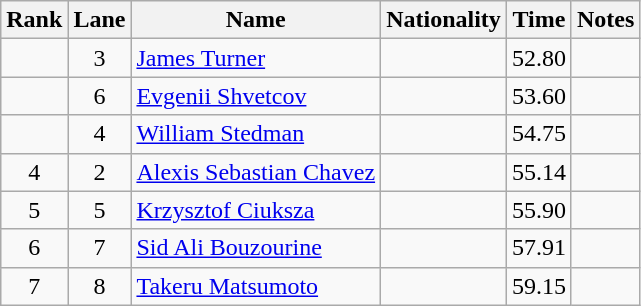<table class="wikitable sortable" style="text-align:center">
<tr>
<th>Rank</th>
<th>Lane</th>
<th>Name</th>
<th>Nationality</th>
<th>Time</th>
<th>Notes</th>
</tr>
<tr>
<td></td>
<td>3</td>
<td align="left"><a href='#'>James Turner</a></td>
<td align="left"></td>
<td>52.80</td>
<td></td>
</tr>
<tr>
<td></td>
<td>6</td>
<td align="left"><a href='#'>Evgenii Shvetcov</a></td>
<td align="left"></td>
<td>53.60</td>
<td></td>
</tr>
<tr>
<td></td>
<td>4</td>
<td align="left"><a href='#'>William Stedman</a></td>
<td align="left"></td>
<td>54.75</td>
<td></td>
</tr>
<tr>
<td>4</td>
<td>2</td>
<td align="left"><a href='#'>Alexis Sebastian Chavez</a></td>
<td align="left"></td>
<td>55.14</td>
<td></td>
</tr>
<tr>
<td>5</td>
<td>5</td>
<td align="left"><a href='#'>Krzysztof Ciuksza</a></td>
<td align="left"></td>
<td>55.90</td>
<td></td>
</tr>
<tr>
<td>6</td>
<td>7</td>
<td align="left"><a href='#'>Sid Ali Bouzourine</a></td>
<td align="left"></td>
<td>57.91</td>
<td></td>
</tr>
<tr>
<td>7</td>
<td>8</td>
<td align="left"><a href='#'>Takeru Matsumoto</a></td>
<td align="left"></td>
<td>59.15</td>
<td></td>
</tr>
</table>
